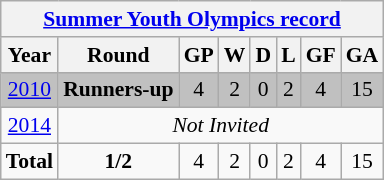<table class="wikitable" style="text-align: center;font-size:90%;">
<tr>
<th colspan=9><a href='#'>Summer Youth Olympics record</a></th>
</tr>
<tr>
<th>Year</th>
<th>Round</th>
<th>GP</th>
<th>W</th>
<th>D</th>
<th>L</th>
<th>GF</th>
<th>GA</th>
</tr>
<tr bgcolor=Silver>
<td> <a href='#'>2010</a></td>
<td><strong>Runners-up</strong></td>
<td>4</td>
<td>2</td>
<td>0</td>
<td>2</td>
<td>4</td>
<td>15</td>
</tr>
<tr>
<td> <a href='#'>2014</a></td>
<td colspan=7><em>Not Invited</em></td>
</tr>
<tr>
<td><strong>Total</strong></td>
<td><strong>1/2</strong></td>
<td>4</td>
<td>2</td>
<td>0</td>
<td>2</td>
<td>4</td>
<td>15</td>
</tr>
</table>
